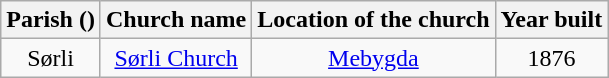<table class="wikitable" style="text-align:center">
<tr>
<th>Parish ()</th>
<th>Church name</th>
<th>Location of the church</th>
<th>Year built</th>
</tr>
<tr>
<td rowspan="1">Sørli</td>
<td><a href='#'>Sørli Church</a></td>
<td><a href='#'>Mebygda</a></td>
<td>1876</td>
</tr>
</table>
